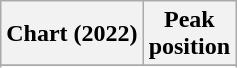<table class="wikitable sortable plainrowheaders" style="text-align:center">
<tr>
<th scope="col">Chart (2022)</th>
<th scope="col">Peak<br>position</th>
</tr>
<tr>
</tr>
<tr>
</tr>
<tr>
</tr>
<tr>
</tr>
<tr>
</tr>
</table>
